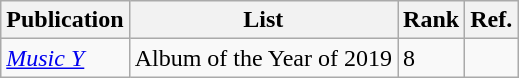<table class="wikitable">
<tr>
<th>Publication</th>
<th>List</th>
<th>Rank</th>
<th>Ref.</th>
</tr>
<tr>
<td><em><a href='#'>Music Y</a></em></td>
<td>Album of the Year of 2019</td>
<td>8</td>
<td></td>
</tr>
</table>
